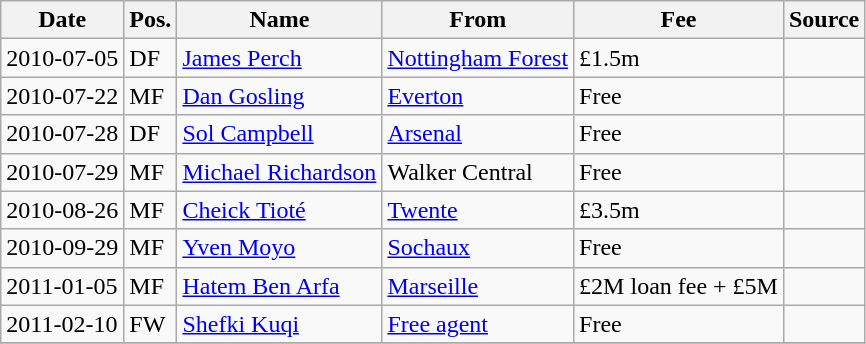<table class="wikitable">
<tr>
<th>Date</th>
<th>Pos.</th>
<th>Name</th>
<th>From</th>
<th>Fee</th>
<th>Source</th>
</tr>
<tr>
<td>2010-07-05</td>
<td>DF</td>
<td> <a href='#'>James Perch</a></td>
<td> <a href='#'>Nottingham Forest</a></td>
<td>£1.5m</td>
<td></td>
</tr>
<tr>
<td>2010-07-22</td>
<td>MF</td>
<td> <a href='#'>Dan Gosling</a></td>
<td> <a href='#'>Everton</a></td>
<td>Free</td>
<td></td>
</tr>
<tr>
<td>2010-07-28</td>
<td>DF</td>
<td> <a href='#'>Sol Campbell</a></td>
<td> <a href='#'>Arsenal</a></td>
<td>Free</td>
<td></td>
</tr>
<tr>
<td>2010-07-29</td>
<td>MF</td>
<td> <a href='#'>Michael Richardson</a></td>
<td> Walker Central</td>
<td>Free</td>
<td></td>
</tr>
<tr>
<td>2010-08-26</td>
<td>MF</td>
<td> <a href='#'>Cheick Tioté</a></td>
<td> <a href='#'>Twente</a></td>
<td>£3.5m</td>
<td></td>
</tr>
<tr>
<td>2010-09-29</td>
<td>MF</td>
<td> <a href='#'>Yven Moyo</a></td>
<td> <a href='#'>Sochaux</a></td>
<td>Free</td>
<td></td>
</tr>
<tr>
<td>2011-01-05</td>
<td>MF</td>
<td> <a href='#'>Hatem Ben Arfa</a></td>
<td> <a href='#'>Marseille</a></td>
<td>£2M loan fee + £5M</td>
<td></td>
</tr>
<tr>
<td>2011-02-10</td>
<td>FW</td>
<td> <a href='#'>Shefki Kuqi</a></td>
<td><a href='#'>Free agent</a></td>
<td>Free</td>
<td></td>
</tr>
<tr>
</tr>
</table>
